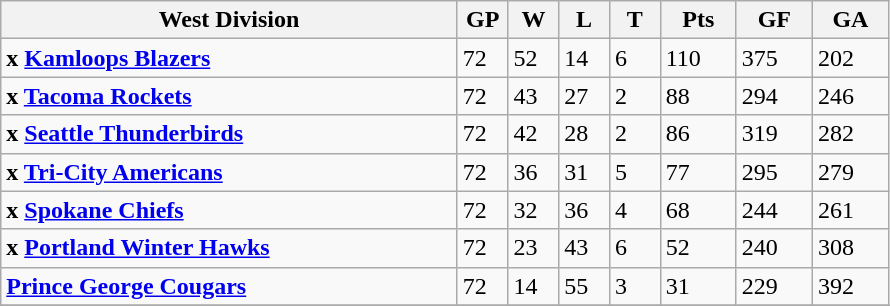<table class="wikitable">
<tr>
<th width="45%">West Division</th>
<th width="5%">GP</th>
<th width="5%">W</th>
<th width="5%">L</th>
<th width="5%">T</th>
<th width="7.5%">Pts</th>
<th width="7.5%">GF</th>
<th width="7.5%">GA</th>
</tr>
<tr>
<td><strong>x <a href='#'>Kamloops Blazers</a></strong></td>
<td>72</td>
<td>52</td>
<td>14</td>
<td>6</td>
<td>110</td>
<td>375</td>
<td>202</td>
</tr>
<tr>
<td><strong>x <a href='#'>Tacoma Rockets</a></strong></td>
<td>72</td>
<td>43</td>
<td>27</td>
<td>2</td>
<td>88</td>
<td>294</td>
<td>246</td>
</tr>
<tr>
<td><strong>x <a href='#'>Seattle Thunderbirds</a></strong></td>
<td>72</td>
<td>42</td>
<td>28</td>
<td>2</td>
<td>86</td>
<td>319</td>
<td>282</td>
</tr>
<tr>
<td><strong>x <a href='#'>Tri-City Americans</a></strong></td>
<td>72</td>
<td>36</td>
<td>31</td>
<td>5</td>
<td>77</td>
<td>295</td>
<td>279</td>
</tr>
<tr>
<td><strong>x <a href='#'>Spokane Chiefs</a></strong></td>
<td>72</td>
<td>32</td>
<td>36</td>
<td>4</td>
<td>68</td>
<td>244</td>
<td>261</td>
</tr>
<tr>
<td><strong>x <a href='#'>Portland Winter Hawks</a></strong></td>
<td>72</td>
<td>23</td>
<td>43</td>
<td>6</td>
<td>52</td>
<td>240</td>
<td>308</td>
</tr>
<tr>
<td><strong><a href='#'>Prince George Cougars</a></strong></td>
<td>72</td>
<td>14</td>
<td>55</td>
<td>3</td>
<td>31</td>
<td>229</td>
<td>392</td>
</tr>
<tr>
</tr>
</table>
